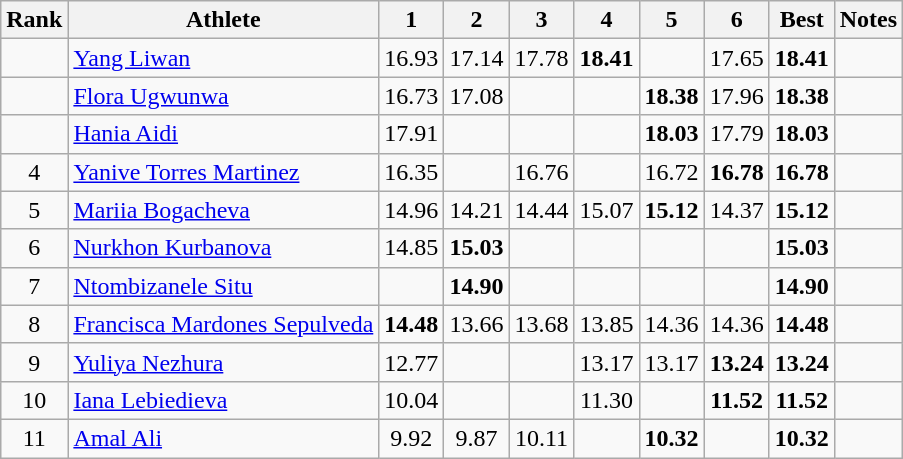<table class="wikitable sortable" style="text-align:center">
<tr>
<th>Rank</th>
<th>Athlete</th>
<th>1</th>
<th>2</th>
<th>3</th>
<th>4</th>
<th>5</th>
<th>6</th>
<th>Best</th>
<th>Notes</th>
</tr>
<tr>
<td></td>
<td style="text-align:left"><a href='#'>Yang Liwan</a><br></td>
<td>16.93</td>
<td>17.14</td>
<td>17.78</td>
<td><strong>18.41</strong></td>
<td></td>
<td>17.65</td>
<td><strong>18.41</strong></td>
<td></td>
</tr>
<tr>
<td></td>
<td style="text-align:left"><a href='#'>Flora Ugwunwa</a><br></td>
<td>16.73</td>
<td>17.08</td>
<td></td>
<td></td>
<td><strong>18.38</strong></td>
<td>17.96</td>
<td><strong>18.38</strong></td>
<td></td>
</tr>
<tr>
<td></td>
<td style="text-align:left"><a href='#'>Hania Aidi</a><br></td>
<td>17.91</td>
<td></td>
<td></td>
<td></td>
<td><strong>18.03</strong></td>
<td>17.79</td>
<td><strong>18.03</strong></td>
<td></td>
</tr>
<tr>
<td>4</td>
<td style="text-align:left"><a href='#'>Yanive Torres Martinez</a><br></td>
<td>16.35</td>
<td></td>
<td>16.76</td>
<td></td>
<td>16.72</td>
<td><strong>16.78</strong></td>
<td><strong>16.78</strong></td>
<td></td>
</tr>
<tr>
<td>5</td>
<td style="text-align:left"><a href='#'>Mariia Bogacheva</a><br></td>
<td>14.96</td>
<td>14.21</td>
<td>14.44</td>
<td>15.07</td>
<td><strong>15.12</strong></td>
<td>14.37</td>
<td><strong>15.12</strong></td>
<td></td>
</tr>
<tr>
<td>6</td>
<td style="text-align:left"><a href='#'>Nurkhon Kurbanova</a><br></td>
<td>14.85</td>
<td><strong>15.03</strong></td>
<td></td>
<td></td>
<td></td>
<td></td>
<td><strong>15.03</strong></td>
<td></td>
</tr>
<tr>
<td>7</td>
<td style="text-align:left"><a href='#'>Ntombizanele Situ</a><br></td>
<td></td>
<td><strong>14.90</strong></td>
<td></td>
<td></td>
<td></td>
<td></td>
<td><strong>14.90</strong></td>
<td></td>
</tr>
<tr>
<td>8</td>
<td style="text-align:left"><a href='#'>Francisca Mardones Sepulveda</a><br></td>
<td><strong>14.48</strong></td>
<td>13.66</td>
<td>13.68</td>
<td>13.85</td>
<td>14.36</td>
<td>14.36</td>
<td><strong>14.48</strong></td>
<td></td>
</tr>
<tr>
<td>9</td>
<td style="text-align:left"><a href='#'>Yuliya Nezhura</a><br></td>
<td>12.77</td>
<td></td>
<td></td>
<td>13.17</td>
<td>13.17</td>
<td><strong>13.24</strong></td>
<td><strong>13.24</strong></td>
<td></td>
</tr>
<tr>
<td>10</td>
<td style="text-align:left"><a href='#'>Iana Lebiedieva</a><br></td>
<td>10.04</td>
<td></td>
<td></td>
<td>11.30</td>
<td></td>
<td><strong>11.52</strong></td>
<td><strong>11.52</strong></td>
<td></td>
</tr>
<tr>
<td>11</td>
<td style="text-align:left"><a href='#'>Amal Ali</a><br></td>
<td>9.92</td>
<td>9.87</td>
<td>10.11</td>
<td></td>
<td><strong>10.32</strong></td>
<td></td>
<td><strong>10.32</strong></td>
<td></td>
</tr>
</table>
